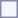<table style="border:1px solid #8888aa; background-color:#f7f8ff; padding:5px; font-size:95%; margin: 0px 12px 12px 0px;">
</table>
